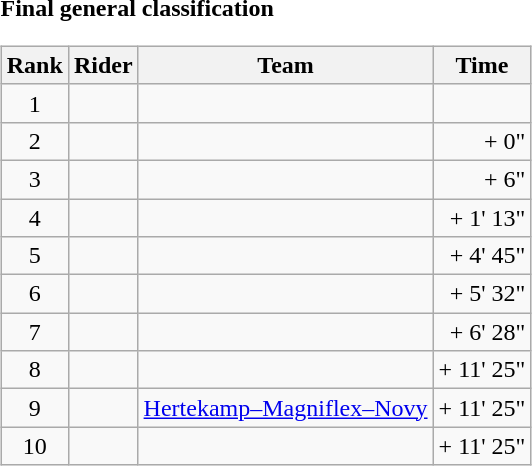<table>
<tr>
<td><strong>Final general classification</strong><br><table class="wikitable">
<tr>
<th scope="col">Rank</th>
<th scope="col">Rider</th>
<th scope="col">Team</th>
<th scope="col">Time</th>
</tr>
<tr>
<td style="text-align:center;">1</td>
<td></td>
<td></td>
<td style="text-align:right;"></td>
</tr>
<tr>
<td style="text-align:center;">2</td>
<td></td>
<td></td>
<td style="text-align:right;">+ 0"</td>
</tr>
<tr>
<td style="text-align:center;">3</td>
<td></td>
<td></td>
<td style="text-align:right;">+ 6"</td>
</tr>
<tr>
<td style="text-align:center;">4</td>
<td></td>
<td></td>
<td style="text-align:right;">+ 1' 13"</td>
</tr>
<tr>
<td style="text-align:center;">5</td>
<td></td>
<td></td>
<td style="text-align:right;">+ 4' 45"</td>
</tr>
<tr>
<td style="text-align:center;">6</td>
<td></td>
<td></td>
<td style="text-align:right;">+ 5' 32"</td>
</tr>
<tr>
<td style="text-align:center;">7</td>
<td></td>
<td></td>
<td style="text-align:right;">+ 6' 28"</td>
</tr>
<tr>
<td style="text-align:center;">8</td>
<td></td>
<td></td>
<td style="text-align:right;">+ 11' 25"</td>
</tr>
<tr>
<td style="text-align:center;">9</td>
<td></td>
<td><a href='#'>Hertekamp–Magniflex–Novy</a></td>
<td style="text-align:right;">+ 11' 25"</td>
</tr>
<tr>
<td style="text-align:center;">10</td>
<td></td>
<td></td>
<td style="text-align:right;">+ 11' 25"</td>
</tr>
</table>
</td>
</tr>
</table>
